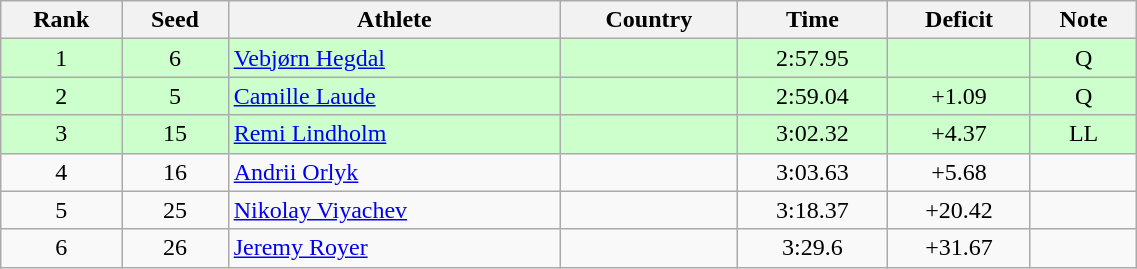<table class="wikitable sortable" style="text-align:center" width=60%>
<tr>
<th>Rank</th>
<th>Seed</th>
<th>Athlete</th>
<th>Country</th>
<th>Time</th>
<th data-sort-type=number>Deficit</th>
<th>Note</th>
</tr>
<tr bgcolor=ccffcc>
<td>1</td>
<td>6</td>
<td align=left><a href='#'>Vebjørn Hegdal</a></td>
<td align=left></td>
<td>2:57.95</td>
<td></td>
<td>Q</td>
</tr>
<tr bgcolor=ccffcc>
<td>2</td>
<td>5</td>
<td align=left><a href='#'>Camille Laude</a></td>
<td align=left></td>
<td>2:59.04</td>
<td>+1.09</td>
<td>Q</td>
</tr>
<tr bgcolor=ccffcc>
<td>3</td>
<td>15</td>
<td align=left><a href='#'>Remi Lindholm</a></td>
<td align=left></td>
<td>3:02.32</td>
<td>+4.37</td>
<td>LL</td>
</tr>
<tr>
<td>4</td>
<td>16</td>
<td align=left><a href='#'>Andrii Orlyk</a></td>
<td align=left></td>
<td>3:03.63</td>
<td>+5.68</td>
<td></td>
</tr>
<tr>
<td>5</td>
<td>25</td>
<td align=left><a href='#'>Nikolay Viyachev</a></td>
<td align=left></td>
<td>3:18.37</td>
<td>+20.42</td>
<td></td>
</tr>
<tr>
<td>6</td>
<td>26</td>
<td align=left><a href='#'>Jeremy Royer</a></td>
<td align=left></td>
<td>3:29.6</td>
<td>+31.67</td>
<td></td>
</tr>
</table>
